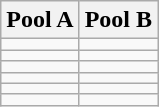<table class="wikitable">
<tr>
<th width=50%>Pool A</th>
<th width=50%>Pool B</th>
</tr>
<tr>
<td></td>
<td></td>
</tr>
<tr>
<td></td>
<td></td>
</tr>
<tr>
<td></td>
<td></td>
</tr>
<tr>
<td></td>
<td></td>
</tr>
<tr>
<td></td>
<td></td>
</tr>
<tr>
<td></td>
<td></td>
</tr>
</table>
